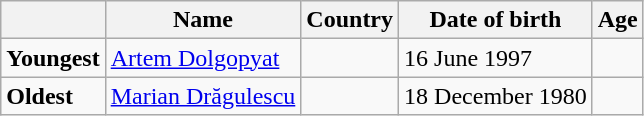<table class="wikitable">
<tr>
<th></th>
<th><strong>Name</strong></th>
<th><strong>Country</strong></th>
<th><strong>Date of birth</strong></th>
<th><strong>Age</strong></th>
</tr>
<tr>
<td><strong>Youngest</strong></td>
<td><a href='#'>Artem Dolgopyat</a></td>
<td></td>
<td>16 June 1997</td>
<td></td>
</tr>
<tr>
<td><strong>Oldest</strong></td>
<td><a href='#'>Marian Drăgulescu</a></td>
<td></td>
<td>18 December 1980</td>
<td></td>
</tr>
</table>
